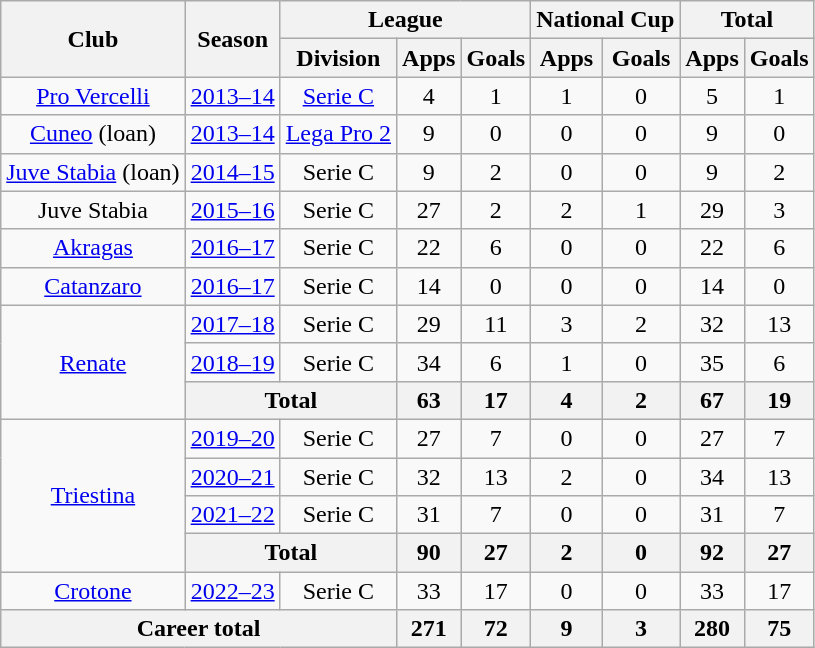<table align="center" class="wikitable" style="text-align: center;">
<tr>
<th rowspan="2">Club</th>
<th rowspan="2">Season</th>
<th colspan="3">League</th>
<th colspan="2">National Cup</th>
<th colspan="2">Total</th>
</tr>
<tr>
<th>Division</th>
<th>Apps</th>
<th>Goals</th>
<th>Apps</th>
<th>Goals</th>
<th>Apps</th>
<th>Goals</th>
</tr>
<tr>
<td><a href='#'>Pro Vercelli</a></td>
<td><a href='#'>2013–14</a></td>
<td><a href='#'>Serie C</a></td>
<td>4</td>
<td>1</td>
<td>1</td>
<td>0</td>
<td>5</td>
<td>1</td>
</tr>
<tr>
<td><a href='#'>Cuneo</a> (loan)</td>
<td><a href='#'>2013–14</a></td>
<td><a href='#'>Lega Pro 2</a></td>
<td>9</td>
<td>0</td>
<td>0</td>
<td>0</td>
<td>9</td>
<td>0</td>
</tr>
<tr>
<td><a href='#'>Juve Stabia</a> (loan)</td>
<td><a href='#'>2014–15</a></td>
<td>Serie C</td>
<td>9</td>
<td>2</td>
<td>0</td>
<td>0</td>
<td>9</td>
<td>2</td>
</tr>
<tr>
<td>Juve Stabia</td>
<td><a href='#'>2015–16</a></td>
<td>Serie C</td>
<td>27</td>
<td>2</td>
<td>2</td>
<td>1</td>
<td>29</td>
<td>3</td>
</tr>
<tr>
<td><a href='#'>Akragas</a></td>
<td><a href='#'>2016–17</a></td>
<td>Serie C</td>
<td>22</td>
<td>6</td>
<td>0</td>
<td>0</td>
<td>22</td>
<td>6</td>
</tr>
<tr>
<td><a href='#'>Catanzaro</a></td>
<td><a href='#'>2016–17</a></td>
<td>Serie C</td>
<td>14</td>
<td>0</td>
<td>0</td>
<td>0</td>
<td>14</td>
<td>0</td>
</tr>
<tr>
<td rowspan="3"><a href='#'>Renate</a></td>
<td><a href='#'>2017–18</a></td>
<td>Serie C</td>
<td>29</td>
<td>11</td>
<td>3</td>
<td>2</td>
<td>32</td>
<td>13</td>
</tr>
<tr>
<td><a href='#'>2018–19</a></td>
<td>Serie C</td>
<td>34</td>
<td>6</td>
<td>1</td>
<td>0</td>
<td>35</td>
<td>6</td>
</tr>
<tr>
<th colspan="2">Total</th>
<th>63</th>
<th>17</th>
<th>4</th>
<th>2</th>
<th>67</th>
<th>19</th>
</tr>
<tr>
<td rowspan="4"><a href='#'>Triestina</a></td>
<td><a href='#'>2019–20</a></td>
<td>Serie C</td>
<td>27</td>
<td>7</td>
<td>0</td>
<td>0</td>
<td>27</td>
<td>7</td>
</tr>
<tr>
<td><a href='#'>2020–21</a></td>
<td>Serie C</td>
<td>32</td>
<td>13</td>
<td>2</td>
<td>0</td>
<td>34</td>
<td>13</td>
</tr>
<tr>
<td><a href='#'>2021–22</a></td>
<td>Serie C</td>
<td>31</td>
<td>7</td>
<td>0</td>
<td>0</td>
<td>31</td>
<td>7</td>
</tr>
<tr>
<th colspan="2">Total</th>
<th>90</th>
<th>27</th>
<th>2</th>
<th>0</th>
<th>92</th>
<th>27</th>
</tr>
<tr>
<td><a href='#'>Crotone</a></td>
<td><a href='#'>2022–23</a></td>
<td>Serie C</td>
<td>33</td>
<td>17</td>
<td>0</td>
<td>0</td>
<td>33</td>
<td>17</td>
</tr>
<tr>
<th colspan="3">Career total</th>
<th>271</th>
<th>72</th>
<th>9</th>
<th>3</th>
<th>280</th>
<th>75</th>
</tr>
</table>
